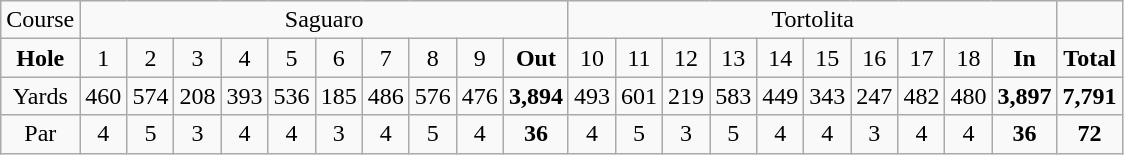<table class="wikitable" style="text-align:center">
<tr>
<td>Course</td>
<td colspan=10>Saguaro</td>
<td colspan=10>Tortolita</td>
<td></td>
</tr>
<tr>
<td><strong>Hole</strong></td>
<td>1</td>
<td>2</td>
<td>3</td>
<td>4</td>
<td>5</td>
<td>6</td>
<td>7</td>
<td>8</td>
<td>9</td>
<td><strong>Out</strong></td>
<td>10</td>
<td>11</td>
<td>12</td>
<td>13</td>
<td>14</td>
<td>15</td>
<td>16</td>
<td>17</td>
<td>18</td>
<td><strong>In</strong></td>
<td><strong>Total</strong> </td>
</tr>
<tr>
<td>Yards</td>
<td>460</td>
<td>574</td>
<td>208</td>
<td>393</td>
<td>536</td>
<td>185</td>
<td>486</td>
<td>576</td>
<td>476</td>
<td><strong>3,894</strong></td>
<td>493</td>
<td>601</td>
<td>219</td>
<td>583</td>
<td>449</td>
<td>343</td>
<td>247</td>
<td>482</td>
<td>480</td>
<td><strong>3,897</strong></td>
<td><strong>7,791</strong></td>
</tr>
<tr>
<td>Par</td>
<td>4</td>
<td>5</td>
<td>3</td>
<td>4</td>
<td>4</td>
<td>3</td>
<td>4</td>
<td>5</td>
<td>4</td>
<td><strong>36</strong></td>
<td>4</td>
<td>5</td>
<td>3</td>
<td>5</td>
<td>4</td>
<td>4</td>
<td>3</td>
<td>4</td>
<td>4</td>
<td><strong>36</strong></td>
<td><strong>72</strong></td>
</tr>
</table>
